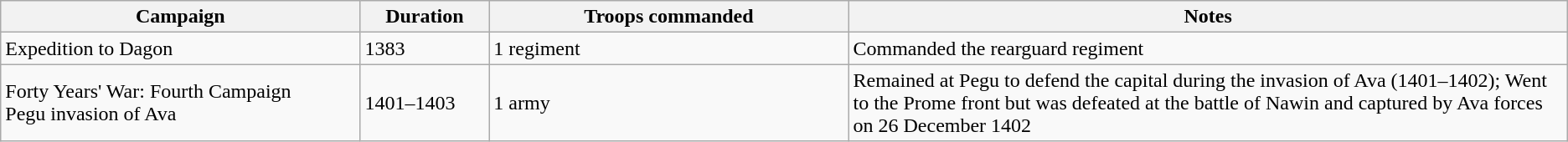<table class="wikitable" border="1">
<tr>
<th width=15%>Campaign</th>
<th width=5%>Duration</th>
<th width=15%>Troops commanded</th>
<th width=30%>Notes</th>
</tr>
<tr>
<td>Expedition to Dagon</td>
<td>1383</td>
<td>1 regiment</td>
<td>Commanded the rearguard regiment</td>
</tr>
<tr>
<td>Forty Years' War: Fourth Campaign <br> Pegu invasion of Ava</td>
<td>1401–1403</td>
<td>1 army</td>
<td>Remained at Pegu to defend the capital during the invasion of Ava (1401–1402); Went to the Prome front but was defeated at the battle of Nawin and captured by Ava forces on 26 December 1402</td>
</tr>
</table>
